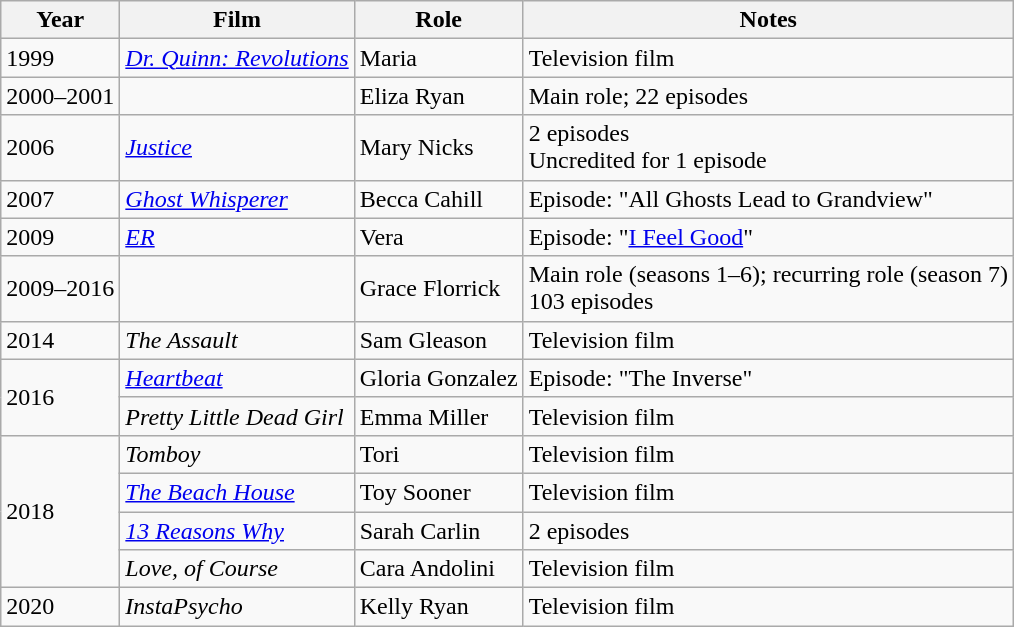<table class="wikitable sortable">
<tr>
<th>Year</th>
<th>Film</th>
<th>Role</th>
<th class="unsortable">Notes</th>
</tr>
<tr>
<td>1999</td>
<td><em><a href='#'>Dr. Quinn: Revolutions</a></em></td>
<td>Maria</td>
<td>Television film</td>
</tr>
<tr>
<td>2000–2001</td>
<td><em></em></td>
<td>Eliza Ryan</td>
<td>Main role; 22 episodes</td>
</tr>
<tr>
<td>2006</td>
<td><em><a href='#'>Justice</a></em></td>
<td>Mary Nicks</td>
<td>2 episodes<br>Uncredited for 1 episode</td>
</tr>
<tr>
<td>2007</td>
<td><em><a href='#'>Ghost Whisperer</a></em></td>
<td>Becca Cahill</td>
<td>Episode: "All Ghosts Lead to Grandview"</td>
</tr>
<tr>
<td>2009</td>
<td><em><a href='#'>ER</a></em></td>
<td>Vera</td>
<td>Episode: "<a href='#'>I Feel Good</a>"</td>
</tr>
<tr>
<td>2009–2016</td>
<td><em></em></td>
<td>Grace Florrick</td>
<td>Main role (seasons 1–6); recurring role (season 7)<br>103 episodes</td>
</tr>
<tr>
<td>2014</td>
<td><em>The Assault</em></td>
<td>Sam Gleason</td>
<td>Television film</td>
</tr>
<tr>
<td rowspan="2">2016</td>
<td><em><a href='#'>Heartbeat</a></em></td>
<td>Gloria Gonzalez</td>
<td>Episode: "The Inverse"</td>
</tr>
<tr>
<td><em>Pretty Little Dead Girl</em></td>
<td>Emma Miller</td>
<td>Television film</td>
</tr>
<tr>
<td rowspan="4">2018</td>
<td><em>Tomboy</em></td>
<td>Tori</td>
<td>Television film</td>
</tr>
<tr>
<td><em><a href='#'>The Beach House</a></em></td>
<td>Toy Sooner</td>
<td>Television film</td>
</tr>
<tr>
<td><em><a href='#'>13 Reasons Why</a></em></td>
<td>Sarah Carlin</td>
<td>2 episodes</td>
</tr>
<tr>
<td><em>Love, of Course</em></td>
<td>Cara Andolini</td>
<td>Television film</td>
</tr>
<tr>
<td>2020</td>
<td><em>InstaPsycho</em></td>
<td>Kelly Ryan</td>
<td>Television film</td>
</tr>
</table>
